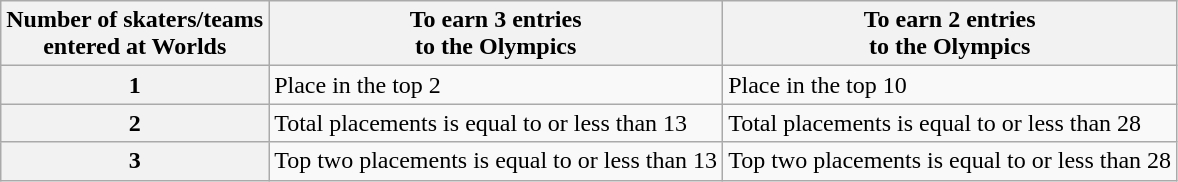<table class="wikitable">
<tr>
<th>Number of skaters/teams <br> entered at Worlds</th>
<th>To earn 3 entries <br> to the Olympics</th>
<th>To earn 2 entries <br> to the Olympics</th>
</tr>
<tr>
<th>1</th>
<td>Place in the top 2</td>
<td>Place in the top 10</td>
</tr>
<tr>
<th>2</th>
<td>Total placements is equal to or less than 13</td>
<td>Total placements is equal to or less than 28</td>
</tr>
<tr>
<th>3</th>
<td>Top two placements is equal to or less than 13</td>
<td>Top two placements is equal to or less than 28</td>
</tr>
</table>
